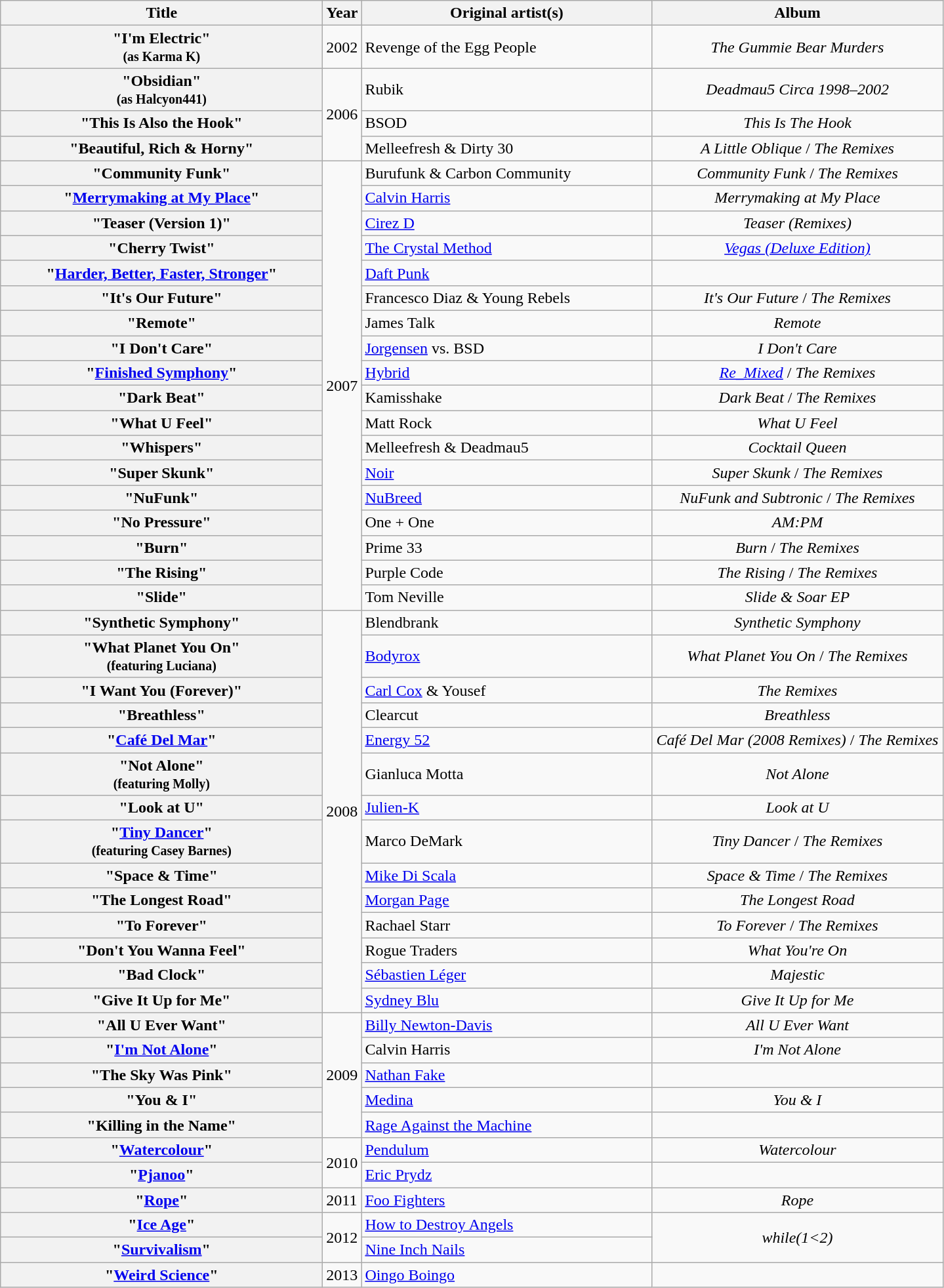<table class="wikitable plainrowheaders">
<tr>
<th style="width:20em;">Title</th>
<th>Year</th>
<th style="width:18em;">Original artist(s)</th>
<th style="width:18em;">Album</th>
</tr>
<tr>
<th scope="row">"I'm Electric"<br><small>(as Karma K)</small></th>
<td>2002</td>
<td>Revenge of the Egg People</td>
<td style="text-align:center;"><em>The Gummie Bear Murders</em></td>
</tr>
<tr>
<th scope="row">"Obsidian"<br><small>(as Halcyon441)</small></th>
<td rowspan="3">2006</td>
<td>Rubik</td>
<td style="text-align:center;"><em>Deadmau5 Circa 1998–2002</em></td>
</tr>
<tr>
<th scope="row">"This Is Also the Hook"</th>
<td>BSOD</td>
<td style="text-align:center;"><em>This Is The Hook</em></td>
</tr>
<tr>
<th scope="row">"Beautiful, Rich & Horny"</th>
<td>Melleefresh & Dirty 30</td>
<td style="text-align:center;"><em>A Little Oblique</em> / <em>The Remixes</em></td>
</tr>
<tr>
<th scope="row">"Community Funk"</th>
<td rowspan=18>2007</td>
<td>Burufunk & Carbon Community</td>
<td style="text-align:center;"><em>Community Funk</em> / <em>The Remixes</em></td>
</tr>
<tr>
<th scope="row">"<a href='#'>Merrymaking at My Place</a>"</th>
<td><a href='#'>Calvin Harris</a></td>
<td style="text-align:center;"><em>Merrymaking at My Place</em></td>
</tr>
<tr>
<th scope="row">"Teaser (Version 1)"</th>
<td><a href='#'>Cirez D</a></td>
<td style="text-align:center;"><em>Teaser (Remixes)</em></td>
</tr>
<tr>
<th scope="row">"Cherry Twist"</th>
<td><a href='#'>The Crystal Method</a></td>
<td style="text-align:center;"><em><a href='#'>Vegas (Deluxe Edition)</a></em></td>
</tr>
<tr>
<th scope="row">"<a href='#'>Harder, Better, Faster, Stronger</a>"</th>
<td><a href='#'>Daft Punk</a></td>
<td></td>
</tr>
<tr>
<th scope="row">"It's Our Future"</th>
<td>Francesco Diaz & Young Rebels</td>
<td style="text-align:center;"><em>It's Our Future</em> / <em>The Remixes</em></td>
</tr>
<tr>
<th scope="row">"Remote"</th>
<td>James Talk</td>
<td style="text-align:center;"><em>Remote</em></td>
</tr>
<tr>
<th scope="row">"I Don't Care"</th>
<td><a href='#'>Jorgensen</a> vs. BSD</td>
<td style="text-align:center;"><em>I Don't Care</em></td>
</tr>
<tr>
<th scope="row">"<a href='#'>Finished Symphony</a>"</th>
<td><a href='#'>Hybrid</a></td>
<td style="text-align:center;"><em><a href='#'>Re_Mixed</a></em> / <em>The Remixes</em></td>
</tr>
<tr>
<th scope="row">"Dark Beat"</th>
<td>Kamisshake</td>
<td style="text-align:center;"><em>Dark Beat</em> / <em>The Remixes</em></td>
</tr>
<tr>
<th scope="row">"What U Feel"</th>
<td>Matt Rock</td>
<td style="text-align:center;"><em>What U Feel</em></td>
</tr>
<tr>
<th scope="row">"Whispers"</th>
<td>Melleefresh & Deadmau5</td>
<td style="text-align:center;"><em>Cocktail Queen</em></td>
</tr>
<tr>
<th scope="row">"Super Skunk"</th>
<td><a href='#'>Noir</a></td>
<td style="text-align:center;"><em>Super Skunk</em> / <em>The Remixes</em></td>
</tr>
<tr>
<th scope="row">"NuFunk"</th>
<td><a href='#'>NuBreed</a></td>
<td style="text-align:center;"><em>NuFunk and Subtronic</em> / <em>The Remixes</em></td>
</tr>
<tr>
<th scope="row">"No Pressure"</th>
<td>One + One</td>
<td style="text-align:center;"><em>AM:PM</em></td>
</tr>
<tr>
<th scope="row">"Burn"</th>
<td>Prime 33</td>
<td style="text-align:center;"><em>Burn</em> / <em>The Remixes</em></td>
</tr>
<tr>
<th scope="row">"The Rising"</th>
<td>Purple Code</td>
<td style="text-align:center;"><em>The Rising</em> / <em>The Remixes</em></td>
</tr>
<tr>
<th scope="row">"Slide"</th>
<td>Tom Neville</td>
<td style="text-align:center;"><em>Slide & Soar EP</em></td>
</tr>
<tr>
<th scope="row">"Synthetic Symphony"</th>
<td rowspan=14>2008</td>
<td>Blendbrank</td>
<td style="text-align:center;"><em>Synthetic Symphony</em></td>
</tr>
<tr>
<th scope="row">"What Planet You On"<br><small>(featuring Luciana)</small></th>
<td><a href='#'>Bodyrox</a></td>
<td style="text-align:center;"><em>What Planet You On</em> / <em>The Remixes</em></td>
</tr>
<tr>
<th scope="row">"I Want You (Forever)"</th>
<td><a href='#'>Carl Cox</a> & Yousef</td>
<td style="text-align:center;"><em>The Remixes</em></td>
</tr>
<tr>
<th scope="row">"Breathless"</th>
<td>Clearcut</td>
<td style="text-align:center;"><em>Breathless</em></td>
</tr>
<tr>
<th scope="row">"<a href='#'>Café Del Mar</a>"</th>
<td><a href='#'>Energy 52</a></td>
<td style="text-align:center;"><em>Café Del Mar (2008 Remixes)</em> / <em>The Remixes</em></td>
</tr>
<tr>
<th scope="row">"Not Alone"<br><small>(featuring Molly)</small></th>
<td>Gianluca Motta</td>
<td style="text-align:center;"><em>Not Alone</em></td>
</tr>
<tr>
<th scope="row">"Look at U"</th>
<td><a href='#'>Julien-K</a></td>
<td style="text-align:center;"><em>Look at U</em></td>
</tr>
<tr>
<th scope="row">"<a href='#'>Tiny Dancer</a>"<br><small>(featuring Casey Barnes)</small></th>
<td>Marco DeMark</td>
<td style="text-align:center;"><em>Tiny Dancer</em> / <em>The Remixes</em></td>
</tr>
<tr>
<th scope="row">"Space & Time"</th>
<td><a href='#'>Mike Di Scala</a></td>
<td style="text-align:center;"><em>Space & Time</em> / <em>The Remixes</em></td>
</tr>
<tr>
<th scope="row">"The Longest Road"</th>
<td><a href='#'>Morgan Page</a></td>
<td style="text-align:center;"><em>The Longest Road</em></td>
</tr>
<tr>
<th scope="row">"To Forever"</th>
<td>Rachael Starr</td>
<td style="text-align:center;"><em>To Forever</em> / <em>The Remixes</em></td>
</tr>
<tr>
<th scope="row">"Don't You Wanna Feel"</th>
<td>Rogue Traders</td>
<td style="text-align:center;"><em>What You're On</em></td>
</tr>
<tr>
<th scope="row">"Bad Clock"</th>
<td><a href='#'>Sébastien Léger</a></td>
<td style="text-align:center;"><em>Majestic</em></td>
</tr>
<tr>
<th scope="row">"Give It Up for Me"</th>
<td><a href='#'>Sydney Blu</a></td>
<td style="text-align:center;"><em>Give It Up for Me</em></td>
</tr>
<tr>
<th scope="row">"All U Ever Want"</th>
<td rowspan=5>2009</td>
<td><a href='#'>Billy Newton-Davis</a></td>
<td style="text-align:center;"><em>All U Ever Want</em></td>
</tr>
<tr>
<th scope="row">"<a href='#'>I'm Not Alone</a>"</th>
<td>Calvin Harris</td>
<td style="text-align:center;"><em>I'm Not Alone</em></td>
</tr>
<tr>
<th scope="row">"The Sky Was Pink"</th>
<td><a href='#'>Nathan Fake</a></td>
<td></td>
</tr>
<tr>
<th scope="row">"You & I"</th>
<td><a href='#'>Medina</a></td>
<td style="text-align:center;"><em>You & I</em></td>
</tr>
<tr>
<th scope="row">"Killing in the Name"</th>
<td><a href='#'>Rage Against the Machine</a></td>
<td></td>
</tr>
<tr>
<th scope="row">"<a href='#'>Watercolour</a>"</th>
<td rowspan=2>2010</td>
<td><a href='#'>Pendulum</a></td>
<td style="text-align:center;"><em>Watercolour</em></td>
</tr>
<tr>
<th scope="row">"<a href='#'>Pjanoo</a>"</th>
<td><a href='#'>Eric Prydz</a></td>
<td></td>
</tr>
<tr>
<th scope="row">"<a href='#'>Rope</a>"</th>
<td rowspan=1>2011</td>
<td><a href='#'>Foo Fighters</a></td>
<td style="text-align:center;"><em>Rope</em></td>
</tr>
<tr>
<th scope="row">"<a href='#'>Ice Age</a>"</th>
<td rowspan=2>2012</td>
<td><a href='#'>How to Destroy Angels</a></td>
<td rowspan=2 style="text-align:center;"><em>while(1<2)</em></td>
</tr>
<tr>
<th scope="row">"<a href='#'>Survivalism</a>"</th>
<td><a href='#'>Nine Inch Nails</a></td>
</tr>
<tr>
<th scope="row">"<a href='#'>Weird Science</a>"</th>
<td>2013</td>
<td><a href='#'>Oingo Boingo</a></td>
<td></td>
</tr>
</table>
